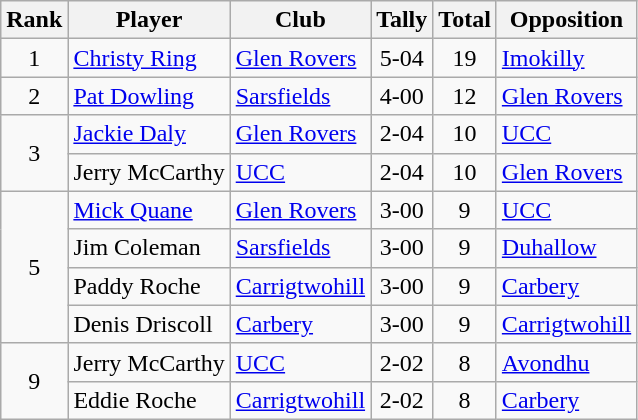<table class="wikitable">
<tr>
<th>Rank</th>
<th>Player</th>
<th>Club</th>
<th>Tally</th>
<th>Total</th>
<th>Opposition</th>
</tr>
<tr>
<td rowspan="1" style="text-align:center;">1</td>
<td><a href='#'>Christy Ring</a></td>
<td><a href='#'>Glen Rovers</a></td>
<td align=center>5-04</td>
<td align=center>19</td>
<td><a href='#'>Imokilly</a></td>
</tr>
<tr>
<td rowspan="1" style="text-align:center;">2</td>
<td><a href='#'>Pat Dowling</a></td>
<td><a href='#'>Sarsfields</a></td>
<td align=center>4-00</td>
<td align=center>12</td>
<td><a href='#'>Glen Rovers</a></td>
</tr>
<tr>
<td rowspan="2" style="text-align:center;">3</td>
<td><a href='#'>Jackie Daly</a></td>
<td><a href='#'>Glen Rovers</a></td>
<td align=center>2-04</td>
<td align=center>10</td>
<td><a href='#'>UCC</a></td>
</tr>
<tr>
<td>Jerry McCarthy</td>
<td><a href='#'>UCC</a></td>
<td align=center>2-04</td>
<td align=center>10</td>
<td><a href='#'>Glen Rovers</a></td>
</tr>
<tr>
<td rowspan="4" style="text-align:center;">5</td>
<td><a href='#'>Mick Quane</a></td>
<td><a href='#'>Glen Rovers</a></td>
<td align=center>3-00</td>
<td align=center>9</td>
<td><a href='#'>UCC</a></td>
</tr>
<tr>
<td>Jim Coleman</td>
<td><a href='#'>Sarsfields</a></td>
<td align=center>3-00</td>
<td align=center>9</td>
<td><a href='#'>Duhallow</a></td>
</tr>
<tr>
<td>Paddy Roche</td>
<td><a href='#'>Carrigtwohill</a></td>
<td align=center>3-00</td>
<td align=center>9</td>
<td><a href='#'>Carbery</a></td>
</tr>
<tr>
<td>Denis Driscoll</td>
<td><a href='#'>Carbery</a></td>
<td align=center>3-00</td>
<td align=center>9</td>
<td><a href='#'>Carrigtwohill</a></td>
</tr>
<tr>
<td rowspan="2" style="text-align:center;">9</td>
<td>Jerry McCarthy</td>
<td><a href='#'>UCC</a></td>
<td align=center>2-02</td>
<td align=center>8</td>
<td><a href='#'>Avondhu</a></td>
</tr>
<tr>
<td>Eddie Roche</td>
<td><a href='#'>Carrigtwohill</a></td>
<td align=center>2-02</td>
<td align=center>8</td>
<td><a href='#'>Carbery</a></td>
</tr>
</table>
